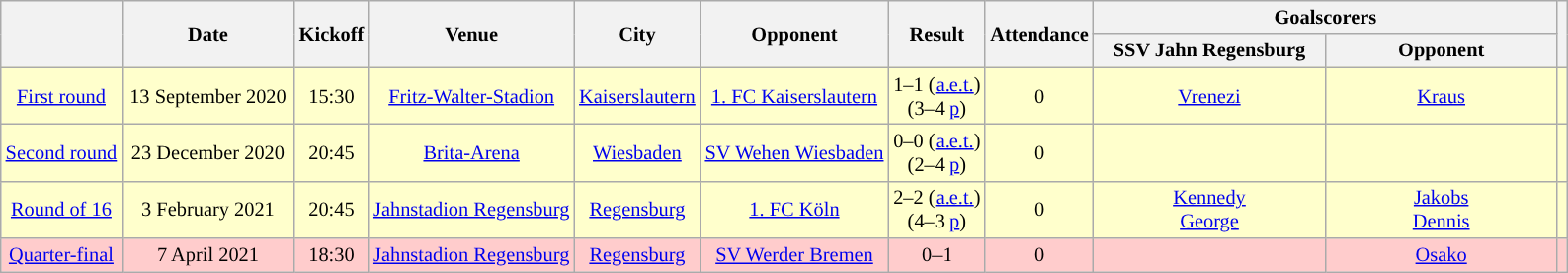<table class="wikitable" Style="text-align: center;font-size:85%">
<tr>
<th rowspan="2"></th>
<th rowspan="2" style="width:110px">Date</th>
<th rowspan="2">Kickoff</th>
<th rowspan="2">Venue</th>
<th rowspan="2">City</th>
<th rowspan="2">Opponent</th>
<th rowspan="2">Result</th>
<th rowspan="2">Attendance</th>
<th colspan="2">Goalscorers</th>
<th rowspan="2"></th>
</tr>
<tr>
<th style="width:150px">SSV Jahn Regensburg</th>
<th style="width:150px">Opponent</th>
</tr>
<tr style="background:#FFFFCC;">
<td><a href='#'>First round</a></td>
<td>13 September 2020</td>
<td>15:30</td>
<td><a href='#'>Fritz-Walter-Stadion</a></td>
<td><a href='#'>Kaiserslautern</a></td>
<td><a href='#'>1. FC Kaiserslautern</a></td>
<td>1–1 (<a href='#'>a.e.t.</a>)<br>(3–4 <a href='#'>p</a>)</td>
<td>0</td>
<td><a href='#'>Vrenezi</a> </td>
<td><a href='#'>Kraus</a> </td>
<td></td>
</tr>
<tr style="background:#FFFFCC;">
<td><a href='#'>Second round</a></td>
<td>23 December 2020</td>
<td>20:45</td>
<td><a href='#'>Brita-Arena</a></td>
<td><a href='#'>Wiesbaden</a></td>
<td><a href='#'>SV Wehen Wiesbaden</a></td>
<td>0–0 (<a href='#'>a.e.t.</a>)<br>(2–4 <a href='#'>p</a>)</td>
<td>0</td>
<td></td>
<td></td>
<td></td>
</tr>
<tr style="background:#FFFFCC;">
<td><a href='#'>Round of 16</a></td>
<td>3 February 2021</td>
<td>20:45</td>
<td><a href='#'>Jahnstadion Regensburg</a></td>
<td><a href='#'>Regensburg</a></td>
<td><a href='#'>1. FC Köln</a></td>
<td>2–2 (<a href='#'>a.e.t.</a>)<br>(4–3 <a href='#'>p</a>)</td>
<td>0</td>
<td><a href='#'>Kennedy</a> <br> <a href='#'>George</a> </td>
<td><a href='#'>Jakobs</a> <br> <a href='#'>Dennis</a> </td>
<td></td>
</tr>
<tr style="background:#FFCCCC;">
<td><a href='#'>Quarter-final</a></td>
<td>7 April 2021</td>
<td>18:30</td>
<td><a href='#'>Jahnstadion Regensburg</a></td>
<td><a href='#'>Regensburg</a></td>
<td><a href='#'>SV Werder Bremen</a></td>
<td>0–1</td>
<td>0</td>
<td></td>
<td><a href='#'>Osako</a> </td>
<td></td>
</tr>
</table>
